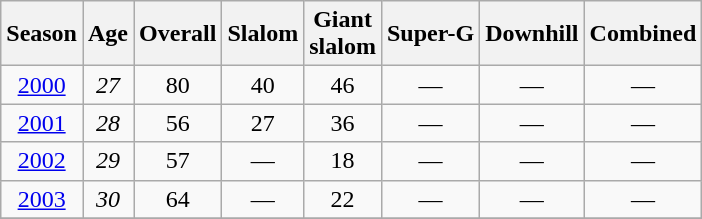<table class=wikitable style="text-align:center">
<tr>
<th>Season</th>
<th>Age</th>
<th>Overall</th>
<th>Slalom</th>
<th>Giant<br>slalom</th>
<th>Super-G</th>
<th>Downhill</th>
<th>Combined</th>
</tr>
<tr>
<td><a href='#'>2000</a></td>
<td><em>27</em></td>
<td>80</td>
<td>40</td>
<td>46</td>
<td>—</td>
<td>—</td>
<td>—</td>
</tr>
<tr>
<td><a href='#'>2001</a></td>
<td><em>28</em></td>
<td>56</td>
<td>27</td>
<td>36</td>
<td>—</td>
<td>—</td>
<td>—</td>
</tr>
<tr>
<td><a href='#'>2002</a></td>
<td><em>29</em></td>
<td>57</td>
<td>—</td>
<td>18</td>
<td>—</td>
<td>—</td>
<td>—</td>
</tr>
<tr>
<td><a href='#'>2003</a></td>
<td><em>30</em></td>
<td>64</td>
<td>—</td>
<td>22</td>
<td>—</td>
<td>—</td>
<td>—</td>
</tr>
<tr>
</tr>
</table>
